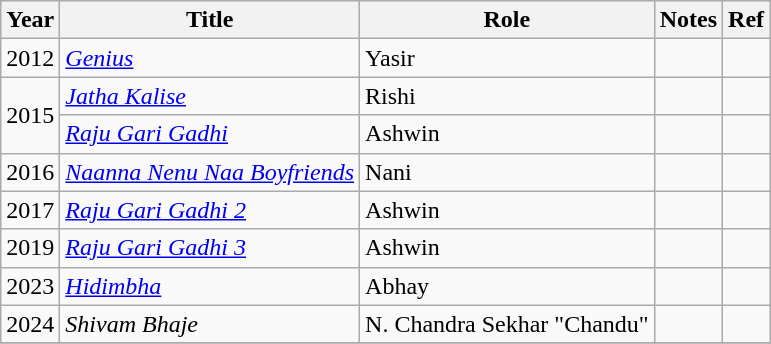<table class="wikitable">
<tr>
<th>Year</th>
<th>Title</th>
<th>Role</th>
<th>Notes</th>
<th>Ref</th>
</tr>
<tr>
<td>2012</td>
<td><em><a href='#'>Genius</a></em></td>
<td>Yasir</td>
<td></td>
<td></td>
</tr>
<tr>
<td rowspan="2">2015</td>
<td><em><a href='#'>Jatha Kalise</a></em></td>
<td>Rishi</td>
<td></td>
<td></td>
</tr>
<tr>
<td><em><a href='#'>Raju Gari Gadhi</a></em></td>
<td>Ashwin</td>
<td></td>
<td></td>
</tr>
<tr>
<td>2016</td>
<td><em><a href='#'>Naanna Nenu Naa Boyfriends</a></em></td>
<td>Nani</td>
<td></td>
<td></td>
</tr>
<tr>
<td>2017</td>
<td><em><a href='#'>Raju Gari Gadhi 2</a></em></td>
<td>Ashwin</td>
<td></td>
<td></td>
</tr>
<tr>
<td>2019</td>
<td><em><a href='#'>Raju Gari Gadhi 3</a></em></td>
<td>Ashwin</td>
<td></td>
<td></td>
</tr>
<tr>
<td>2023</td>
<td><em><a href='#'>Hidimbha</a></em></td>
<td>Abhay</td>
<td></td>
<td></td>
</tr>
<tr>
<td>2024</td>
<td><em>Shivam Bhaje</em></td>
<td>N. Chandra Sekhar "Chandu"</td>
<td></td>
<td></td>
</tr>
<tr>
</tr>
</table>
